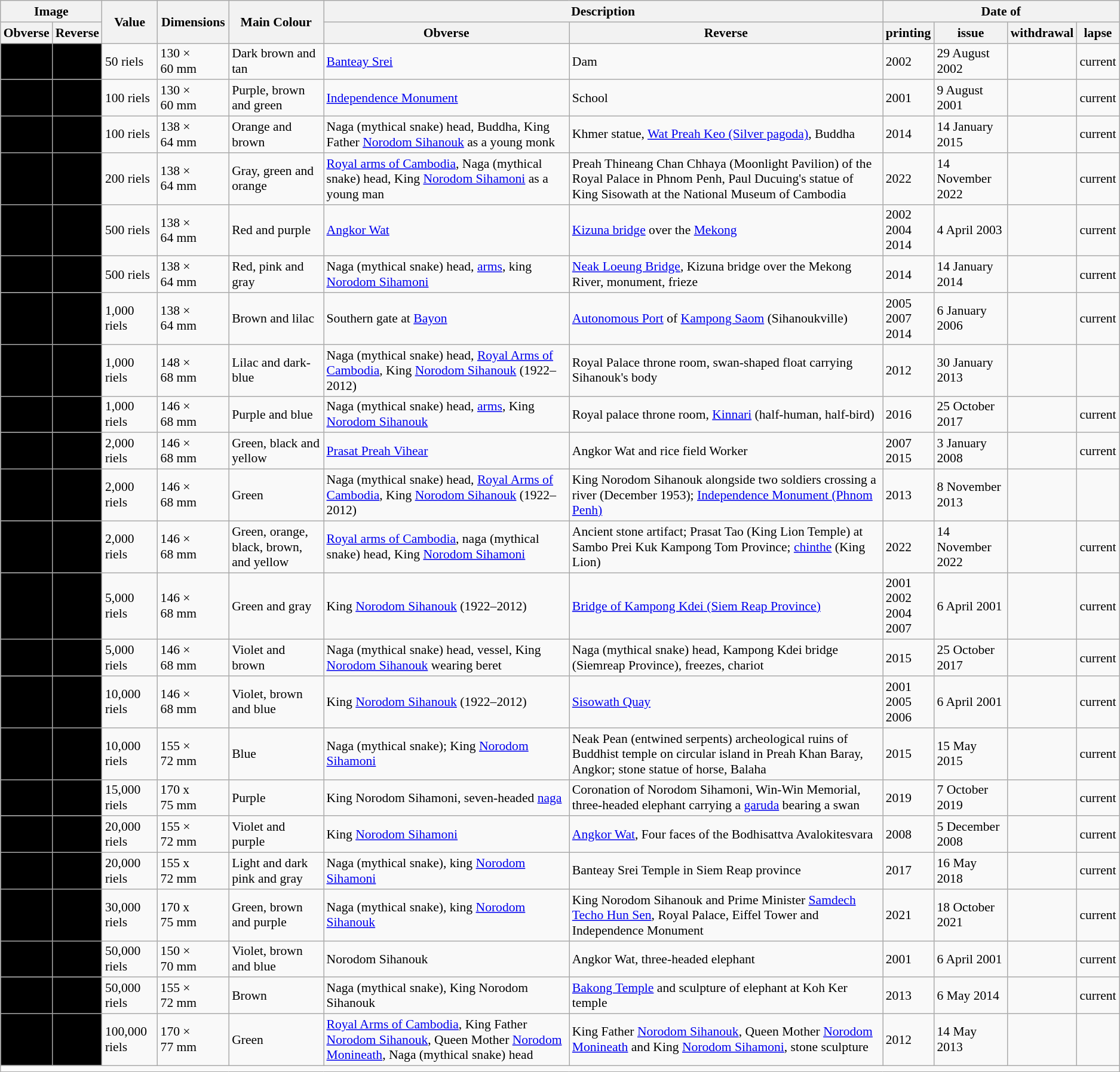<table class="wikitable" style="font-size: 90%">
<tr>
<th colspan="2">Image</th>
<th rowspan="2">Value</th>
<th rowspan="2">Dimensions</th>
<th rowspan="2">Main Colour</th>
<th colspan="2">Description</th>
<th colspan="4">Date of</th>
</tr>
<tr>
<th>Obverse</th>
<th>Reverse</th>
<th>Obverse</th>
<th>Reverse</th>
<th>printing</th>
<th>issue</th>
<th>withdrawal</th>
<th>lapse</th>
</tr>
<tr>
<td align="center" bgcolor="#000000"></td>
<td align="center" bgcolor="#000000"></td>
<td>50 riels</td>
<td>130 × 60 mm</td>
<td>Dark brown and tan</td>
<td><a href='#'>Banteay Srei</a></td>
<td>Dam</td>
<td>2002</td>
<td>29 August 2002</td>
<td></td>
<td>current</td>
</tr>
<tr>
<td align="center" bgcolor="#000000"></td>
<td align="center" bgcolor="#000000"></td>
<td>100 riels</td>
<td>130 × 60 mm</td>
<td>Purple, brown and green</td>
<td><a href='#'>Independence Monument</a></td>
<td>School</td>
<td>2001</td>
<td>9 August 2001</td>
<td></td>
<td>current</td>
</tr>
<tr>
<td align="center" bgcolor="#000000"></td>
<td align="center" bgcolor="#000000"></td>
<td>100 riels</td>
<td>138 × 64 mm</td>
<td>Orange and brown</td>
<td>Naga (mythical snake) head, Buddha, King Father <a href='#'>Norodom Sihanouk</a> as a young monk</td>
<td>Khmer statue, <a href='#'>Wat Preah Keo (Silver pagoda)</a>, Buddha</td>
<td>2014</td>
<td>14 January 2015</td>
<td></td>
<td>current</td>
</tr>
<tr>
<td align="center" bgcolor="#000000"></td>
<td align="center" bgcolor="#000000"></td>
<td>200 riels</td>
<td>138 × 64 mm</td>
<td>Gray, green and orange</td>
<td><a href='#'>Royal arms of Cambodia</a>, Naga (mythical snake) head, King <a href='#'>Norodom Sihamoni</a> as a young man</td>
<td>Preah Thineang Chan Chhaya (Moonlight Pavilion) of the Royal Palace in Phnom Penh, Paul Ducuing's statue of King Sisowath at the National Museum of Cambodia</td>
<td>2022</td>
<td>14 November 2022</td>
<td></td>
<td>current</td>
</tr>
<tr>
<td align="center" bgcolor="#000000"></td>
<td align="center" bgcolor="#000000"></td>
<td>500 riels</td>
<td>138 × 64 mm</td>
<td>Red and purple</td>
<td><a href='#'>Angkor Wat</a></td>
<td><a href='#'>Kizuna bridge</a> over the <a href='#'>Mekong</a></td>
<td>2002<br>2004<br>2014</td>
<td>4 April 2003</td>
<td></td>
<td>current</td>
</tr>
<tr>
<td align="center" bgcolor="#000000"></td>
<td align="center" bgcolor="#000000"></td>
<td>500 riels</td>
<td>138 × 64 mm</td>
<td>Red, pink and gray</td>
<td>Naga (mythical snake) head, <a href='#'>arms</a>, king <a href='#'>Norodom Sihamoni</a></td>
<td><a href='#'>Neak Loeung Bridge</a>, Kizuna bridge over the Mekong River, monument, frieze</td>
<td>2014</td>
<td>14 January 2014</td>
<td></td>
<td>current</td>
</tr>
<tr>
<td align="center" bgcolor="#000000"></td>
<td align="center" bgcolor="#000000"></td>
<td>1,000 riels</td>
<td>138 × 64 mm</td>
<td>Brown and lilac</td>
<td>Southern gate at <a href='#'>Bayon</a></td>
<td><a href='#'>Autonomous Port</a> of <a href='#'>Kampong Saom</a> (Sihanoukville)</td>
<td>2005<br>2007<br>2014</td>
<td>6 January 2006</td>
<td></td>
<td>current</td>
</tr>
<tr>
<td align="center" bgcolor="#000000"></td>
<td align="center" bgcolor="#000000"></td>
<td>1,000 riels</td>
<td>148 × 68 mm</td>
<td>Lilac and dark-blue</td>
<td>Naga (mythical snake) head, <a href='#'>Royal Arms of Cambodia</a>, King <a href='#'>Norodom Sihanouk</a> (1922–2012)</td>
<td>Royal Palace throne room, swan-shaped float carrying Sihanouk's body</td>
<td>2012</td>
<td>30 January 2013</td>
<td></td>
<td></td>
</tr>
<tr>
<td align="center" bgcolor="000000"></td>
<td align="center" bgcolor="000000"></td>
<td>1,000 riels</td>
<td>146 × 68 mm</td>
<td>Purple and blue</td>
<td>Naga (mythical snake) head, <a href='#'>arms</a>, King <a href='#'>Norodom Sihanouk</a></td>
<td>Royal palace throne room, <a href='#'>Kinnari</a> (half-human, half-bird)</td>
<td>2016</td>
<td>25 October 2017</td>
<td></td>
<td>current</td>
</tr>
<tr>
<td align="center" bgcolor="#000000"></td>
<td align="center" bgcolor="#000000"></td>
<td>2,000 riels</td>
<td>146 × 68 mm</td>
<td>Green, black and yellow</td>
<td><a href='#'>Prasat Preah Vihear</a></td>
<td>Angkor Wat and rice field Worker</td>
<td>2007<br>2015</td>
<td>3 January 2008</td>
<td></td>
<td>current</td>
</tr>
<tr>
<td align="center" bgcolor="#000000"></td>
<td align="center" bgcolor="#000000"></td>
<td>2,000 riels</td>
<td>146 × 68 mm</td>
<td>Green</td>
<td>Naga (mythical snake) head, <a href='#'>Royal Arms of Cambodia</a>, King <a href='#'>Norodom Sihanouk</a> (1922–2012)</td>
<td>King Norodom Sihanouk alongside two soldiers crossing a river (December 1953); <a href='#'>Independence Monument (Phnom Penh)</a></td>
<td>2013</td>
<td>8 November 2013</td>
<td></td>
<td></td>
</tr>
<tr>
<td align="center" bgcolor="#000000"></td>
<td align="center" bgcolor="#000000"></td>
<td>2,000 riels</td>
<td>146 × 68 mm</td>
<td>Green, orange, black, brown, and yellow</td>
<td><a href='#'>Royal arms of Cambodia</a>, naga (mythical snake) head, King <a href='#'>Norodom Sihamoni</a></td>
<td>Ancient stone artifact; Prasat Tao (King Lion Temple) at Sambo Prei Kuk Kampong Tom Province; <a href='#'>chinthe</a> (King Lion)</td>
<td>2022</td>
<td>14 November 2022</td>
<td></td>
<td>current</td>
</tr>
<tr>
<td align="center" bgcolor="#000000"></td>
<td align="center" bgcolor="#000000"></td>
<td>5,000 riels</td>
<td>146 × 68 mm</td>
<td>Green and gray</td>
<td>King <a href='#'>Norodom Sihanouk</a> (1922–2012)</td>
<td><a href='#'>Bridge of Kampong Kdei (Siem Reap Province)</a></td>
<td>2001<br>2002<br>2004<br>2007</td>
<td>6 April 2001</td>
<td></td>
<td>current</td>
</tr>
<tr>
<td align="center" bgcolor="000000"></td>
<td align="center" bgcolor="000000"></td>
<td>5,000 riels</td>
<td>146 × 68 mm</td>
<td>Violet and brown</td>
<td>Naga (mythical snake) head, vessel, King <a href='#'>Norodom Sihanouk</a> wearing beret</td>
<td>Naga (mythical snake) head, Kampong Kdei bridge (Siemreap Province), freezes, chariot</td>
<td>2015</td>
<td>25 October 2017</td>
<td></td>
<td>current</td>
</tr>
<tr>
<td align="center" bgcolor="#000000"></td>
<td align="center" bgcolor="#000000"></td>
<td>10,000 riels</td>
<td>146 × 68 mm</td>
<td>Violet, brown and blue</td>
<td>King <a href='#'>Norodom Sihanouk</a> (1922–2012)</td>
<td><a href='#'>Sisowath Quay</a></td>
<td>2001<br>2005<br>2006</td>
<td>6 April 2001</td>
<td></td>
<td>current</td>
</tr>
<tr>
<td align="center" bgcolor="#000000"></td>
<td align="center" bgcolor="#000000"></td>
<td>10,000 riels</td>
<td>155 × 72 mm</td>
<td>Blue</td>
<td>Naga (mythical snake); King <a href='#'>Norodom Sihamoni</a></td>
<td>Neak Pean (entwined serpents) archeological ruins of Buddhist temple on circular island in Preah Khan Baray, Angkor; stone statue of horse, Balaha</td>
<td>2015</td>
<td>15 May 2015</td>
<td></td>
<td>current</td>
</tr>
<tr>
<td align="center" bgcolor="#000000"></td>
<td align="center" bgcolor="#000000"></td>
<td>15,000 riels</td>
<td>170 x 75 mm</td>
<td>Purple</td>
<td>King Norodom Sihamoni, seven-headed <a href='#'>naga</a></td>
<td>Coronation of Norodom Sihamoni, Win-Win Memorial, three-headed elephant carrying a <a href='#'>garuda</a> bearing a swan</td>
<td>2019</td>
<td>7 October 2019</td>
<td></td>
<td>current</td>
</tr>
<tr>
<td align="center" bgcolor="#000000"></td>
<td align="center" bgcolor="#000000"></td>
<td>20,000 riels</td>
<td>155 × 72 mm</td>
<td>Violet and purple</td>
<td>King <a href='#'>Norodom Sihamoni</a></td>
<td><a href='#'>Angkor Wat</a>, Four faces of the Bodhisattva Avalokitesvara</td>
<td>2008</td>
<td>5 December 2008</td>
<td></td>
<td>current</td>
</tr>
<tr>
<td align="center" bgcolor="#000000"></td>
<td align="center" bgcolor="#000000"></td>
<td>20,000 riels</td>
<td>155 x 72 mm</td>
<td>Light and dark pink and gray</td>
<td>Naga (mythical snake), king <a href='#'>Norodom Sihamoni</a></td>
<td>Banteay Srei Temple in Siem Reap province</td>
<td>2017</td>
<td>16 May 2018</td>
<td></td>
<td>current</td>
</tr>
<tr>
<td align="center" bgcolor="#000000"></td>
<td align="center" bgcolor="#000000"></td>
<td>30,000 riels</td>
<td>170 x 75 mm</td>
<td>Green, brown and purple</td>
<td>Naga (mythical snake), king <a href='#'>Norodom Sihanouk</a></td>
<td>King Norodom Sihanouk and Prime Minister <a href='#'>Samdech Techo Hun Sen</a>, Royal Palace, Eiffel Tower and Independence Monument</td>
<td>2021</td>
<td>18 October 2021</td>
<td></td>
<td>current</td>
</tr>
<tr>
<td align="center" bgcolor="#000000"></td>
<td align="center" bgcolor="#000000"></td>
<td>50,000 riels</td>
<td>150 × 70 mm</td>
<td>Violet, brown and blue</td>
<td>Norodom Sihanouk</td>
<td>Angkor Wat, three-headed elephant</td>
<td>2001</td>
<td>6 April 2001</td>
<td></td>
<td>current</td>
</tr>
<tr>
<td align="center" bgcolor="#000000"></td>
<td align="center" bgcolor="#000000"></td>
<td>50,000 riels</td>
<td>155 × 72 mm</td>
<td>Brown</td>
<td>Naga (mythical snake), King Norodom Sihanouk</td>
<td><a href='#'>Bakong Temple</a> and sculpture of elephant at Koh Ker temple</td>
<td>2013</td>
<td>6 May 2014</td>
<td></td>
<td>current</td>
</tr>
<tr>
<td align="center" bgcolor="#000000"></td>
<td align="center" bgcolor="#000000"></td>
<td>100,000 riels</td>
<td>170 × 77 mm</td>
<td>Green</td>
<td><a href='#'>Royal Arms of Cambodia</a>, King Father <a href='#'>Norodom Sihanouk</a>, Queen Mother <a href='#'>Norodom Monineath</a>, Naga (mythical snake) head</td>
<td>King Father <a href='#'>Norodom Sihanouk</a>, Queen Mother <a href='#'>Norodom Monineath</a> and King <a href='#'>Norodom Sihamoni</a>, stone sculpture</td>
<td>2012</td>
<td>14 May 2013</td>
<td></td>
</tr>
<tr>
<td colspan="11"></td>
</tr>
</table>
